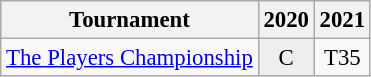<table class="wikitable" style="font-size:95%;text-align:center;">
<tr>
<th>Tournament</th>
<th>2020</th>
<th>2021</th>
</tr>
<tr>
<td align=left><a href='#'>The Players Championship</a></td>
<td style="background:#eeeeee;">C</td>
<td>T35</td>
</tr>
</table>
